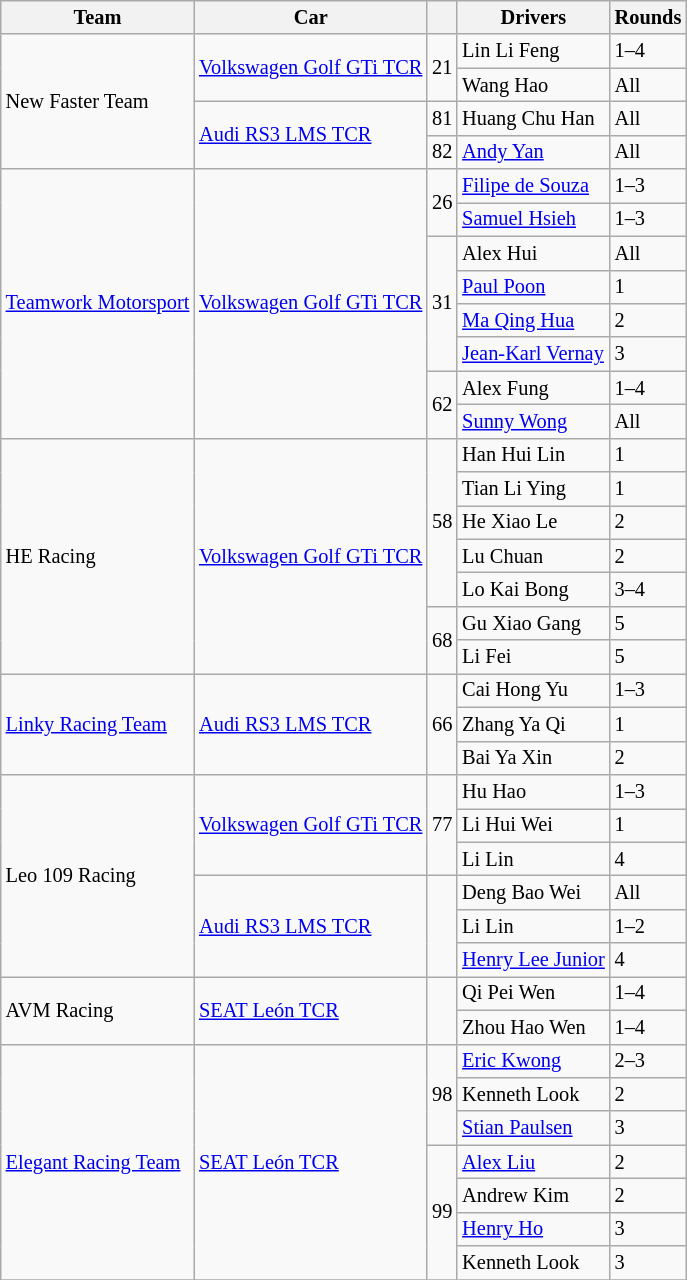<table class="wikitable" style="font-size: 85%">
<tr>
<th>Team</th>
<th>Car</th>
<th></th>
<th>Drivers</th>
<th>Rounds</th>
</tr>
<tr>
<td rowspan=4> New Faster Team</td>
<td rowspan=2><a href='#'>Volkswagen Golf GTi TCR</a></td>
<td rowspan=2>21</td>
<td> Lin Li Feng</td>
<td>1–4</td>
</tr>
<tr>
<td> Wang Hao</td>
<td>All</td>
</tr>
<tr>
<td rowspan=2><a href='#'>Audi RS3 LMS TCR</a></td>
<td>81</td>
<td> Huang Chu Han</td>
<td>All</td>
</tr>
<tr>
<td>82</td>
<td> <a href='#'>Andy Yan</a></td>
<td>All</td>
</tr>
<tr>
<td rowspan=8>  <a href='#'>Teamwork Motorsport</a></td>
<td rowspan=8><a href='#'>Volkswagen Golf GTi TCR</a></td>
<td rowspan=2>26</td>
<td> <a href='#'>Filipe de Souza</a></td>
<td>1–3</td>
</tr>
<tr>
<td> <a href='#'>Samuel Hsieh</a></td>
<td>1–3</td>
</tr>
<tr>
<td rowspan=4>31</td>
<td> Alex Hui</td>
<td>All</td>
</tr>
<tr>
<td> <a href='#'>Paul Poon</a></td>
<td>1</td>
</tr>
<tr>
<td> <a href='#'>Ma Qing Hua</a></td>
<td>2</td>
</tr>
<tr>
<td> <a href='#'>Jean-Karl Vernay</a></td>
<td>3</td>
</tr>
<tr>
<td rowspan=2>62</td>
<td> Alex Fung</td>
<td>1–4</td>
</tr>
<tr>
<td> <a href='#'>Sunny Wong</a></td>
<td>All</td>
</tr>
<tr>
<td rowspan=7> HE Racing</td>
<td rowspan=7><a href='#'>Volkswagen Golf GTi TCR</a></td>
<td rowspan=5>58</td>
<td> Han Hui Lin</td>
<td>1</td>
</tr>
<tr>
<td> Tian Li Ying</td>
<td>1</td>
</tr>
<tr>
<td> He Xiao Le</td>
<td>2</td>
</tr>
<tr>
<td> Lu Chuan</td>
<td>2</td>
</tr>
<tr>
<td> Lo Kai Bong</td>
<td>3–4</td>
</tr>
<tr>
<td rowspan=2>68</td>
<td> Gu Xiao Gang</td>
<td>5</td>
</tr>
<tr>
<td> Li Fei</td>
<td>5</td>
</tr>
<tr>
<td rowspan=3> <a href='#'>Linky Racing Team</a></td>
<td rowspan=3><a href='#'>Audi RS3 LMS TCR</a></td>
<td rowspan=3>66</td>
<td> Cai Hong Yu</td>
<td>1–3</td>
</tr>
<tr>
<td> Zhang Ya Qi</td>
<td>1</td>
</tr>
<tr>
<td> Bai Ya Xin</td>
<td>2</td>
</tr>
<tr>
<td rowspan=6> Leo 109 Racing</td>
<td rowspan=3><a href='#'>Volkswagen Golf GTi TCR</a></td>
<td rowspan=3>77</td>
<td> Hu Hao</td>
<td>1–3</td>
</tr>
<tr>
<td> Li Hui Wei</td>
<td>1</td>
</tr>
<tr>
<td> Li Lin</td>
<td>4</td>
</tr>
<tr>
<td rowspan=3><a href='#'>Audi RS3 LMS TCR</a></td>
<td rowspan=3></td>
<td> Deng Bao Wei</td>
<td>All</td>
</tr>
<tr>
<td> Li Lin</td>
<td>1–2</td>
</tr>
<tr>
<td> <a href='#'>Henry Lee Junior</a></td>
<td>4</td>
</tr>
<tr>
<td rowspan=2> AVM Racing</td>
<td rowspan=2><a href='#'>SEAT León TCR</a></td>
<td rowspan=2></td>
<td> Qi Pei Wen</td>
<td>1–4</td>
</tr>
<tr>
<td> Zhou Hao Wen</td>
<td>1–4</td>
</tr>
<tr>
<td rowspan=7> <a href='#'>Elegant Racing Team</a></td>
<td rowspan=7><a href='#'>SEAT León TCR</a></td>
<td rowspan=3>98</td>
<td> <a href='#'>Eric Kwong</a></td>
<td>2–3</td>
</tr>
<tr>
<td> Kenneth Look</td>
<td>2</td>
</tr>
<tr>
<td> <a href='#'>Stian Paulsen</a></td>
<td>3</td>
</tr>
<tr>
<td rowspan=4>99</td>
<td> <a href='#'>Alex Liu</a></td>
<td>2</td>
</tr>
<tr>
<td> Andrew Kim</td>
<td>2</td>
</tr>
<tr>
<td> <a href='#'>Henry Ho</a></td>
<td>3</td>
</tr>
<tr>
<td> Kenneth Look</td>
<td>3</td>
</tr>
<tr>
</tr>
</table>
